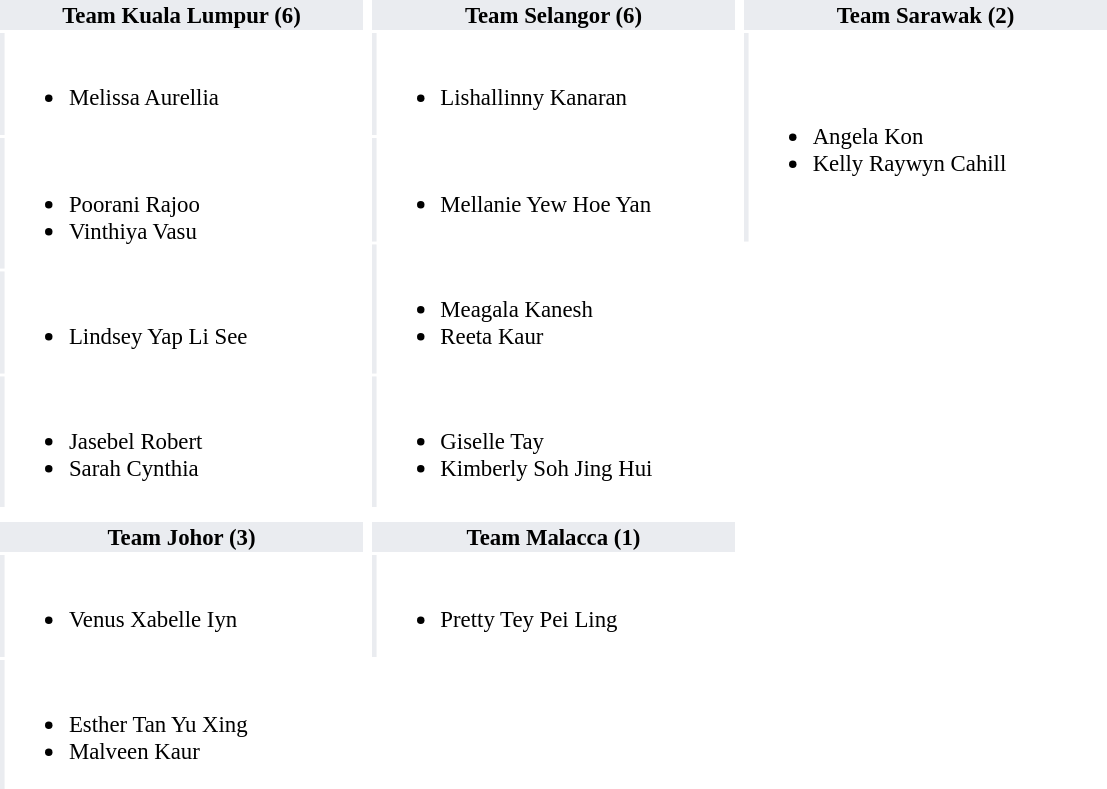<table style="font-size: 95%";>
<tr>
<th width=240px bgcolor=#eaecf0 colspan=2><span>Team Kuala Lumpur (6)</span></th>
<td rowspan=99></td>
<th width=240px bgcolor=#eaecf0 colspan=2><span>Team Selangor (6)</span></th>
<td rowspan=99></td>
<th width=240px bgcolor=#eaecf0 colspan=2><span>Team Sarawak (2)</span></th>
</tr>
<tr>
<th bgcolor=#eaecf0></th>
<td><br><ul><li>Melissa Aurellia</li></ul></td>
<th bgcolor=#eaecf0></th>
<td><br><ul><li>Lishallinny Kanaran</li></ul></td>
<th bgcolor=#eaecf0 rowspan=2></th>
<td rowspan=2><br><ul><li>Angela Kon</li><li>Kelly Raywyn Cahill</li></ul></td>
</tr>
<tr>
<th bgcolor=#eaecf0 rowspan=2></th>
<td rowspan=2><br><ul><li>Poorani Rajoo</li><li>Vinthiya Vasu</li></ul></td>
<th bgcolor=#eaecf0></th>
<td><br><ul><li>Mellanie Yew Hoe Yan</li></ul></td>
</tr>
<tr>
<th bgcolor=#eaecf0 rowspan=2></th>
<td rowspan=2><br><ul><li>Meagala Kanesh</li><li>Reeta Kaur</li></ul></td>
</tr>
<tr>
<th bgcolor=#eaecf0></th>
<td><br><ul><li>Lindsey Yap Li See</li></ul></td>
</tr>
<tr>
<th bgcolor=#eaecf0></th>
<td><br><ul><li>Jasebel Robert</li><li>Sarah Cynthia</li></ul></td>
<th bgcolor=#eaecf0></th>
<td><br><ul><li>Giselle Tay</li><li>Kimberly Soh Jing Hui</li></ul></td>
</tr>
<tr>
<td></td>
</tr>
<tr>
<td></td>
</tr>
<tr>
<th bgcolor=#eaecf0 colspan=2>Team Johor (3)</th>
<th bgcolor=#eaecf0 colspan=2>Team Malacca (1)</th>
</tr>
<tr>
<th bgcolor=#eaecf0></th>
<td><br><ul><li>Venus Xabelle Iyn</li></ul></td>
<th bgcolor=#eaecf0></th>
<td><br><ul><li>Pretty Tey Pei Ling</li></ul></td>
</tr>
<tr>
<th bgcolor=#eaecf0 rowspan=2></th>
<td rowspan=2><br><ul><li>Esther Tan Yu Xing</li><li>Malveen Kaur</li></ul></td>
</tr>
</table>
